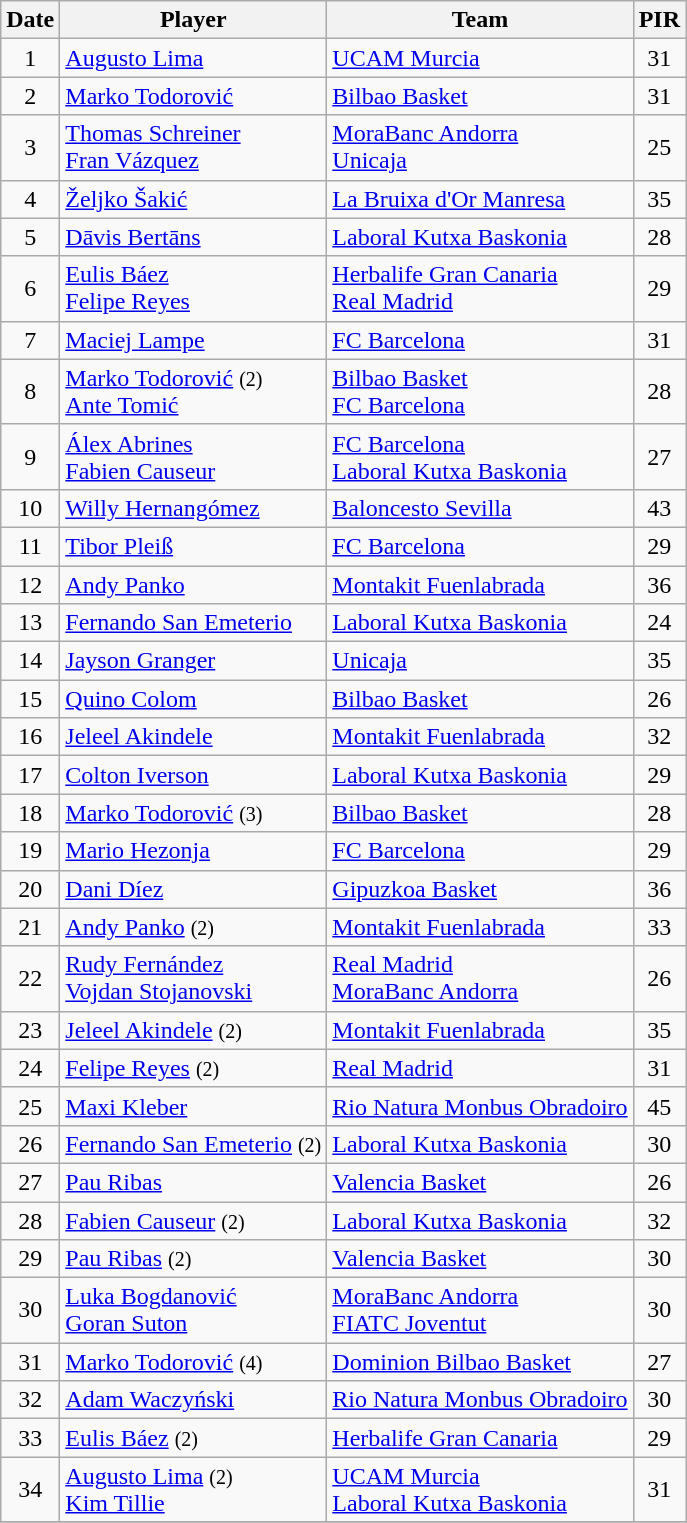<table class="wikitable sortable" style="text-align: center;">
<tr>
<th>Date</th>
<th>Player</th>
<th>Team</th>
<th>PIR</th>
</tr>
<tr>
<td>1</td>
<td style="text-align:left;"> <a href='#'>Augusto Lima</a></td>
<td style="text-align:left;"><a href='#'>UCAM Murcia</a></td>
<td>31</td>
</tr>
<tr>
<td>2</td>
<td style="text-align:left;"> <a href='#'>Marko Todorović</a></td>
<td style="text-align:left;"><a href='#'>Bilbao Basket</a></td>
<td>31</td>
</tr>
<tr>
<td>3</td>
<td style="text-align:left;"> <a href='#'>Thomas Schreiner</a><br> <a href='#'>Fran Vázquez</a></td>
<td style="text-align:left;"><a href='#'>MoraBanc Andorra</a><br><a href='#'>Unicaja</a></td>
<td>25</td>
</tr>
<tr>
<td>4</td>
<td style="text-align:left;"> <a href='#'>Željko Šakić</a></td>
<td style="text-align:left;"><a href='#'>La Bruixa d'Or Manresa</a></td>
<td>35</td>
</tr>
<tr>
<td>5</td>
<td style="text-align:left;"> <a href='#'>Dāvis Bertāns</a></td>
<td style="text-align:left;"><a href='#'>Laboral Kutxa Baskonia</a></td>
<td>28</td>
</tr>
<tr>
<td>6</td>
<td style="text-align:left;"> <a href='#'>Eulis Báez</a><br> <a href='#'>Felipe Reyes</a></td>
<td style="text-align:left;"><a href='#'>Herbalife Gran Canaria</a><br><a href='#'>Real Madrid</a></td>
<td>29</td>
</tr>
<tr>
<td>7</td>
<td style="text-align:left;"> <a href='#'>Maciej Lampe</a></td>
<td style="text-align:left;"><a href='#'>FC Barcelona</a></td>
<td>31</td>
</tr>
<tr>
<td>8</td>
<td style="text-align:left;"> <a href='#'>Marko Todorović</a> <small>(2)</small><br> <a href='#'>Ante Tomić</a></td>
<td style="text-align:left;"><a href='#'>Bilbao Basket</a><br><a href='#'>FC Barcelona</a></td>
<td>28</td>
</tr>
<tr>
<td>9</td>
<td style="text-align:left;"> <a href='#'>Álex Abrines</a> <br> <a href='#'>Fabien Causeur</a></td>
<td style="text-align:left;"><a href='#'>FC Barcelona</a><br><a href='#'>Laboral Kutxa Baskonia</a></td>
<td>27</td>
</tr>
<tr>
<td>10</td>
<td style="text-align:left;"> <a href='#'>Willy Hernangómez</a></td>
<td style="text-align:left;"><a href='#'>Baloncesto Sevilla</a></td>
<td>43</td>
</tr>
<tr>
<td>11</td>
<td style="text-align:left;"> <a href='#'>Tibor Pleiß</a></td>
<td style="text-align:left;"><a href='#'>FC Barcelona</a></td>
<td>29</td>
</tr>
<tr>
<td>12</td>
<td style="text-align:left;"> <a href='#'>Andy Panko</a></td>
<td style="text-align:left;"><a href='#'>Montakit Fuenlabrada</a></td>
<td>36</td>
</tr>
<tr>
<td>13</td>
<td style="text-align:left;"> <a href='#'>Fernando San Emeterio</a></td>
<td style="text-align:left;"><a href='#'>Laboral Kutxa Baskonia</a></td>
<td>24</td>
</tr>
<tr>
<td>14</td>
<td style="text-align:left;"> <a href='#'>Jayson Granger</a></td>
<td style="text-align:left;"><a href='#'>Unicaja</a></td>
<td>35</td>
</tr>
<tr>
<td>15</td>
<td style="text-align:left;"> <a href='#'>Quino Colom</a></td>
<td style="text-align:left;"><a href='#'>Bilbao Basket</a></td>
<td>26</td>
</tr>
<tr>
<td>16</td>
<td style="text-align:left;"> <a href='#'>Jeleel Akindele</a></td>
<td style="text-align:left;"><a href='#'>Montakit Fuenlabrada</a></td>
<td>32</td>
</tr>
<tr>
<td>17</td>
<td style="text-align:left;"> <a href='#'>Colton Iverson</a></td>
<td style="text-align:left;"><a href='#'>Laboral Kutxa Baskonia</a></td>
<td>29</td>
</tr>
<tr>
<td>18</td>
<td style="text-align:left;"> <a href='#'>Marko Todorović</a> <small>(3)</small></td>
<td style="text-align:left;"><a href='#'>Bilbao Basket</a></td>
<td>28</td>
</tr>
<tr>
<td>19</td>
<td style="text-align:left;"> <a href='#'>Mario Hezonja</a></td>
<td style="text-align:left;"><a href='#'>FC Barcelona</a></td>
<td>29</td>
</tr>
<tr>
<td>20</td>
<td style="text-align:left;"> <a href='#'>Dani Díez</a></td>
<td style="text-align:left;"><a href='#'>Gipuzkoa Basket</a></td>
<td>36</td>
</tr>
<tr>
<td>21</td>
<td style="text-align:left;"> <a href='#'>Andy Panko</a> <small>(2)</small></td>
<td style="text-align:left;"><a href='#'>Montakit Fuenlabrada</a></td>
<td>33</td>
</tr>
<tr>
<td>22</td>
<td style="text-align:left;"> <a href='#'>Rudy Fernández</a><br> <a href='#'>Vojdan Stojanovski</a></td>
<td style="text-align:left;"><a href='#'>Real Madrid</a><br><a href='#'>MoraBanc Andorra</a></td>
<td>26</td>
</tr>
<tr>
<td>23</td>
<td style="text-align:left;"> <a href='#'>Jeleel Akindele</a> <small>(2)</small></td>
<td style="text-align:left;"><a href='#'>Montakit Fuenlabrada</a></td>
<td>35</td>
</tr>
<tr>
<td>24</td>
<td style="text-align:left;"> <a href='#'>Felipe Reyes</a> <small>(2)</small></td>
<td style="text-align:left;"><a href='#'>Real Madrid</a></td>
<td>31</td>
</tr>
<tr>
<td>25</td>
<td style="text-align:left;"> <a href='#'>Maxi Kleber</a></td>
<td style="text-align:left;"><a href='#'>Rio Natura Monbus Obradoiro</a></td>
<td>45</td>
</tr>
<tr>
<td>26</td>
<td style="text-align:left;"> <a href='#'>Fernando San Emeterio</a> <small>(2)</small></td>
<td style="text-align:left;"><a href='#'>Laboral Kutxa Baskonia</a></td>
<td>30</td>
</tr>
<tr>
<td>27</td>
<td style="text-align:left;"> <a href='#'>Pau Ribas</a></td>
<td style="text-align:left;"><a href='#'>Valencia Basket</a></td>
<td>26</td>
</tr>
<tr>
<td>28</td>
<td style="text-align:left;"> <a href='#'>Fabien Causeur</a> <small>(2)</small></td>
<td style="text-align:left;"><a href='#'>Laboral Kutxa Baskonia</a></td>
<td>32</td>
</tr>
<tr>
<td>29</td>
<td style="text-align:left;"> <a href='#'>Pau Ribas</a> <small>(2)</small></td>
<td style="text-align:left;"><a href='#'>Valencia Basket</a></td>
<td>30</td>
</tr>
<tr>
<td>30</td>
<td style="text-align:left;"> <a href='#'>Luka Bogdanović</a> <br>  <a href='#'>Goran Suton</a></td>
<td style="text-align:left;"><a href='#'>MoraBanc Andorra</a> <br> <a href='#'>FIATC Joventut</a></td>
<td>30</td>
</tr>
<tr>
<td>31</td>
<td style="text-align:left;"> <a href='#'>Marko Todorović</a> <small>(4)</small></td>
<td style="text-align:left;"><a href='#'>Dominion Bilbao Basket</a></td>
<td>27</td>
</tr>
<tr>
<td>32</td>
<td style="text-align:left;"> <a href='#'>Adam Waczyński</a></td>
<td style="text-align:left;"><a href='#'>Rio Natura Monbus Obradoiro</a></td>
<td>30</td>
</tr>
<tr>
<td>33</td>
<td style="text-align:left;"> <a href='#'>Eulis Báez</a> <small>(2)</small></td>
<td style="text-align:left;"><a href='#'>Herbalife Gran Canaria</a></td>
<td>29</td>
</tr>
<tr>
<td>34</td>
<td style="text-align:left;"> <a href='#'>Augusto Lima</a> <small>(2)</small><br> <a href='#'>Kim Tillie</a></td>
<td style="text-align:left;"><a href='#'>UCAM Murcia</a><br><a href='#'>Laboral Kutxa Baskonia</a></td>
<td>31</td>
</tr>
<tr>
</tr>
</table>
